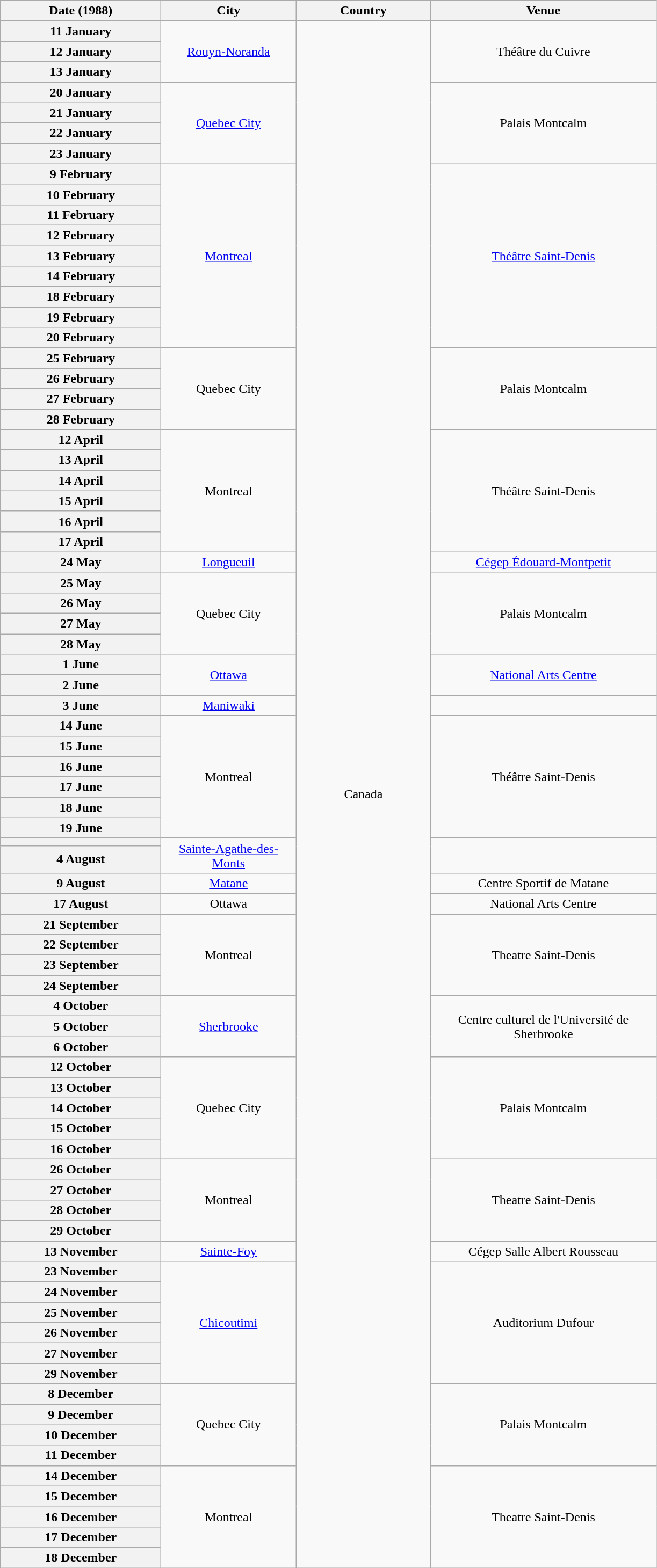<table class="wikitable plainrowheaders" style="text-align:center;">
<tr>
<th scope="col" style="width:12em;">Date (1988)</th>
<th scope="col" style="width:10em;">City</th>
<th scope="col" style="width:10em;">Country</th>
<th scope="col" style="width:17em;">Venue</th>
</tr>
<tr>
<th scope="row" style="text-align:center;">11 January</th>
<td rowspan="3"><a href='#'>Rouyn-Noranda</a></td>
<td rowspan="76">Canada</td>
<td rowspan="3">Théâtre du Cuivre</td>
</tr>
<tr>
<th scope="row" style="text-align:center;">12 January</th>
</tr>
<tr>
<th scope="row" style="text-align:center;">13 January</th>
</tr>
<tr>
<th scope="row" style="text-align:center;">20 January</th>
<td rowspan="4"><a href='#'>Quebec City</a></td>
<td rowspan="4">Palais Montcalm</td>
</tr>
<tr>
<th scope="row" style="text-align:center;">21 January</th>
</tr>
<tr>
<th scope="row" style="text-align:center;">22 January</th>
</tr>
<tr>
<th scope="row" style="text-align:center;">23 January</th>
</tr>
<tr>
<th scope="row" style="text-align:center;">9 February</th>
<td rowspan="9"><a href='#'>Montreal</a></td>
<td rowspan="9"><a href='#'>Théâtre Saint-Denis</a></td>
</tr>
<tr>
<th scope="row" style="text-align:center;">10 February</th>
</tr>
<tr>
<th scope="row" style="text-align:center;">11 February</th>
</tr>
<tr>
<th scope="row" style="text-align:center;">12 February</th>
</tr>
<tr>
<th scope="row" style="text-align:center;">13 February</th>
</tr>
<tr>
<th scope="row" style="text-align:center;">14 February</th>
</tr>
<tr>
<th scope="row" style="text-align:center;">18 February</th>
</tr>
<tr>
<th scope="row" style="text-align:center;">19 February</th>
</tr>
<tr>
<th scope="row" style="text-align:center;">20 February</th>
</tr>
<tr>
<th scope="row" style="text-align:center;">25 February</th>
<td rowspan="4">Quebec City</td>
<td rowspan="4">Palais Montcalm</td>
</tr>
<tr>
<th scope="row" style="text-align:center;">26 February</th>
</tr>
<tr>
<th scope="row" style="text-align:center;">27 February</th>
</tr>
<tr>
<th scope="row" style="text-align:center;">28 February</th>
</tr>
<tr>
<th scope="row" style="text-align:center;">12 April</th>
<td rowspan="6">Montreal</td>
<td rowspan="6">Théâtre Saint-Denis</td>
</tr>
<tr>
<th scope="row" style="text-align:center;">13 April</th>
</tr>
<tr>
<th scope="row" style="text-align:center;">14 April</th>
</tr>
<tr>
<th scope="row" style="text-align:center;">15 April</th>
</tr>
<tr>
<th scope="row" style="text-align:center;">16 April</th>
</tr>
<tr>
<th scope="row" style="text-align:center;">17 April</th>
</tr>
<tr>
<th scope="row" style="text-align:center;">24 May</th>
<td><a href='#'>Longueuil</a></td>
<td><a href='#'>Cégep Édouard-Montpetit</a></td>
</tr>
<tr>
<th scope="row" style="text-align:center;">25 May</th>
<td rowspan="4">Quebec City</td>
<td rowspan="4">Palais Montcalm</td>
</tr>
<tr>
<th scope="row" style="text-align:center;">26 May</th>
</tr>
<tr>
<th scope="row" style="text-align:center;">27 May</th>
</tr>
<tr>
<th scope="row" style="text-align:center;">28 May</th>
</tr>
<tr>
<th scope="row" style="text-align:center;">1 June</th>
<td rowspan="2"><a href='#'>Ottawa</a></td>
<td rowspan="2"><a href='#'>National Arts Centre</a></td>
</tr>
<tr>
<th scope="row" style="text-align:center;">2 June</th>
</tr>
<tr>
<th scope="row" style="text-align:center;">3 June</th>
<td><a href='#'>Maniwaki</a></td>
<td></td>
</tr>
<tr>
<th scope="row" style="text-align:center;">14 June</th>
<td rowspan="6">Montreal</td>
<td rowspan="6">Théâtre Saint-Denis</td>
</tr>
<tr>
<th scope="row" style="text-align:center;">15 June</th>
</tr>
<tr>
<th scope="row" style="text-align:center;">16 June</th>
</tr>
<tr>
<th scope="row" style="text-align:center;">17 June</th>
</tr>
<tr>
<th scope="row" style="text-align:center;">18 June</th>
</tr>
<tr>
<th scope="row" style="text-align:center;">19 June</th>
</tr>
<tr>
<th scope="row" style="text-align:center;"></th>
<td rowspan="2"><a href='#'>Sainte-Agathe-des-Monts</a></td>
<td rowspan="2"></td>
</tr>
<tr>
<th scope="row" style="text-align:center;">4 August</th>
</tr>
<tr>
<th scope="row" style="text-align:center;">9 August</th>
<td><a href='#'>Matane</a></td>
<td>Centre Sportif de Matane</td>
</tr>
<tr>
<th scope="row" style="text-align:center;">17 August</th>
<td>Ottawa</td>
<td>National Arts Centre</td>
</tr>
<tr>
<th scope="row" style="text-align:center;">21 September</th>
<td rowspan="4">Montreal</td>
<td rowspan="4">Theatre Saint-Denis</td>
</tr>
<tr>
<th scope="row" style="text-align:center;">22 September</th>
</tr>
<tr>
<th scope="row" style="text-align:center;">23 September</th>
</tr>
<tr>
<th scope="row" style="text-align:center;">24 September</th>
</tr>
<tr>
<th scope="row" style="text-align:center;">4 October</th>
<td rowspan="3"><a href='#'>Sherbrooke</a></td>
<td rowspan="3">Centre culturel de l'Université de Sherbrooke</td>
</tr>
<tr>
<th scope="row" style="text-align:center;">5 October</th>
</tr>
<tr>
<th scope="row" style="text-align:center;">6 October</th>
</tr>
<tr>
<th scope="row" style="text-align:center;">12 October</th>
<td rowspan="5">Quebec City</td>
<td rowspan="5">Palais Montcalm</td>
</tr>
<tr>
<th scope="row" style="text-align:center;">13 October</th>
</tr>
<tr>
<th scope="row" style="text-align:center;">14 October</th>
</tr>
<tr>
<th scope="row" style="text-align:center;">15 October</th>
</tr>
<tr>
<th scope="row" style="text-align:center;">16 October</th>
</tr>
<tr>
<th scope="row" style="text-align:center;">26 October</th>
<td rowspan="4">Montreal</td>
<td rowspan="4">Theatre Saint-Denis</td>
</tr>
<tr>
<th scope="row" style="text-align:center;">27 October</th>
</tr>
<tr>
<th scope="row" style="text-align:center;">28 October</th>
</tr>
<tr>
<th scope="row" style="text-align:center;">29 October</th>
</tr>
<tr>
<th scope="row" style="text-align:center;">13 November</th>
<td><a href='#'>Sainte-Foy</a></td>
<td>Cégep Salle Albert Rousseau</td>
</tr>
<tr>
<th scope="row" style="text-align:center;">23 November</th>
<td rowspan="6"><a href='#'>Chicoutimi</a></td>
<td rowspan="6">Auditorium Dufour</td>
</tr>
<tr>
<th scope="row" style="text-align:center;">24 November</th>
</tr>
<tr>
<th scope="row" style="text-align:center;">25 November</th>
</tr>
<tr>
<th scope="row" style="text-align:center;">26 November</th>
</tr>
<tr>
<th scope="row" style="text-align:center;">27 November</th>
</tr>
<tr>
<th scope="row" style="text-align:center;">29 November</th>
</tr>
<tr>
<th scope="row" style="text-align:center;">8 December</th>
<td rowspan="4">Quebec City</td>
<td rowspan="4">Palais Montcalm</td>
</tr>
<tr>
<th scope="row" style="text-align:center;">9 December</th>
</tr>
<tr>
<th scope="row" style="text-align:center;">10 December</th>
</tr>
<tr>
<th scope="row" style="text-align:center;">11 December</th>
</tr>
<tr>
<th scope="row" style="text-align:center;">14 December</th>
<td rowspan="5">Montreal</td>
<td rowspan="5">Theatre Saint-Denis</td>
</tr>
<tr>
<th scope="row" style="text-align:center;">15 December</th>
</tr>
<tr>
<th scope="row" style="text-align:center;">16 December</th>
</tr>
<tr>
<th scope="row" style="text-align:center;">17 December</th>
</tr>
<tr>
<th scope="row" style="text-align:center;">18 December</th>
</tr>
</table>
